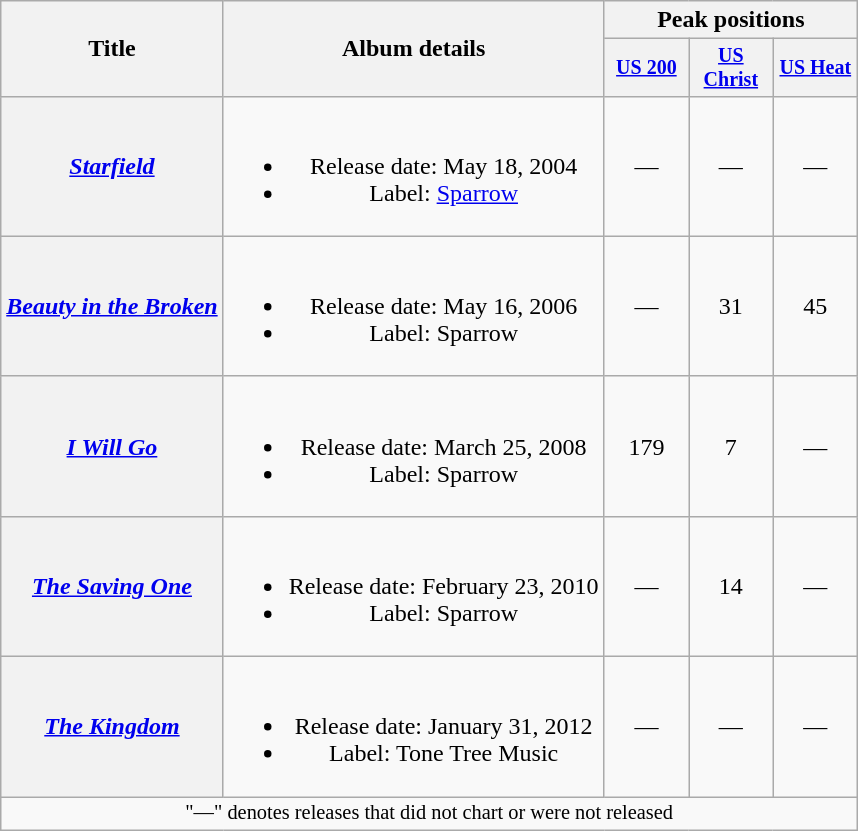<table class="wikitable plainrowheaders" style="text-align:center;">
<tr>
<th scope="col" rowspan="2">Title</th>
<th scope="col" rowspan="2">Album details</th>
<th scope="col" colspan="3">Peak positions</th>
</tr>
<tr style="font-size:smaller;">
<th width="50"><a href='#'>US 200</a></th>
<th width="50"><a href='#'>US Christ</a></th>
<th width="50"><a href='#'>US Heat</a></th>
</tr>
<tr>
<th scope="row"><em><a href='#'>Starfield</a></em></th>
<td><br><ul><li>Release date: May 18, 2004</li><li>Label: <a href='#'>Sparrow</a></li></ul></td>
<td>—</td>
<td>—</td>
<td>—</td>
</tr>
<tr>
<th scope="row"><em><a href='#'>Beauty in the Broken</a></em></th>
<td><br><ul><li>Release date: May 16, 2006</li><li>Label: Sparrow</li></ul></td>
<td>—</td>
<td>31</td>
<td>45</td>
</tr>
<tr>
<th scope="row"><em><a href='#'>I Will Go</a></em></th>
<td><br><ul><li>Release date: March 25, 2008</li><li>Label: Sparrow</li></ul></td>
<td>179</td>
<td>7</td>
<td>—</td>
</tr>
<tr>
<th scope="row"><em><a href='#'>The Saving One</a></em></th>
<td><br><ul><li>Release date: February 23, 2010</li><li>Label: Sparrow</li></ul></td>
<td>—</td>
<td>14</td>
<td>—</td>
</tr>
<tr>
<th scope="row"><em><a href='#'>The Kingdom</a></em></th>
<td><br><ul><li>Release date: January 31, 2012</li><li>Label: Tone Tree Music</li></ul></td>
<td>—</td>
<td>—</td>
<td>—</td>
</tr>
<tr>
<td colspan="10" style="font-size:85%">"—" denotes releases that did not chart or were not released</td>
</tr>
</table>
